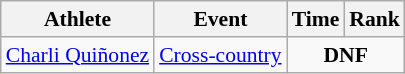<table class=wikitable style="font-size:90%">
<tr>
<th>Athlete</th>
<th>Event</th>
<th>Time</th>
<th>Rank</th>
</tr>
<tr>
<td><a href='#'>Charli Quiñonez</a></td>
<td><a href='#'>Cross-country</a></td>
<td align=center colspan="2"><strong>DNF</strong></td>
</tr>
</table>
